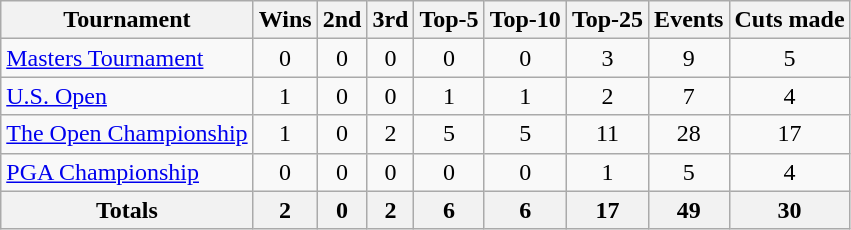<table class=wikitable style=text-align:center>
<tr>
<th>Tournament</th>
<th>Wins</th>
<th>2nd</th>
<th>3rd</th>
<th>Top-5</th>
<th>Top-10</th>
<th>Top-25</th>
<th>Events</th>
<th>Cuts made</th>
</tr>
<tr>
<td align=left><a href='#'>Masters Tournament</a></td>
<td>0</td>
<td>0</td>
<td>0</td>
<td>0</td>
<td>0</td>
<td>3</td>
<td>9</td>
<td>5</td>
</tr>
<tr>
<td align=left><a href='#'>U.S. Open</a></td>
<td>1</td>
<td>0</td>
<td>0</td>
<td>1</td>
<td>1</td>
<td>2</td>
<td>7</td>
<td>4</td>
</tr>
<tr>
<td align=left><a href='#'>The Open Championship</a></td>
<td>1</td>
<td>0</td>
<td>2</td>
<td>5</td>
<td>5</td>
<td>11</td>
<td>28</td>
<td>17</td>
</tr>
<tr>
<td align=left><a href='#'>PGA Championship</a></td>
<td>0</td>
<td>0</td>
<td>0</td>
<td>0</td>
<td>0</td>
<td>1</td>
<td>5</td>
<td>4</td>
</tr>
<tr>
<th>Totals</th>
<th>2</th>
<th>0</th>
<th>2</th>
<th>6</th>
<th>6</th>
<th>17</th>
<th>49</th>
<th>30</th>
</tr>
</table>
